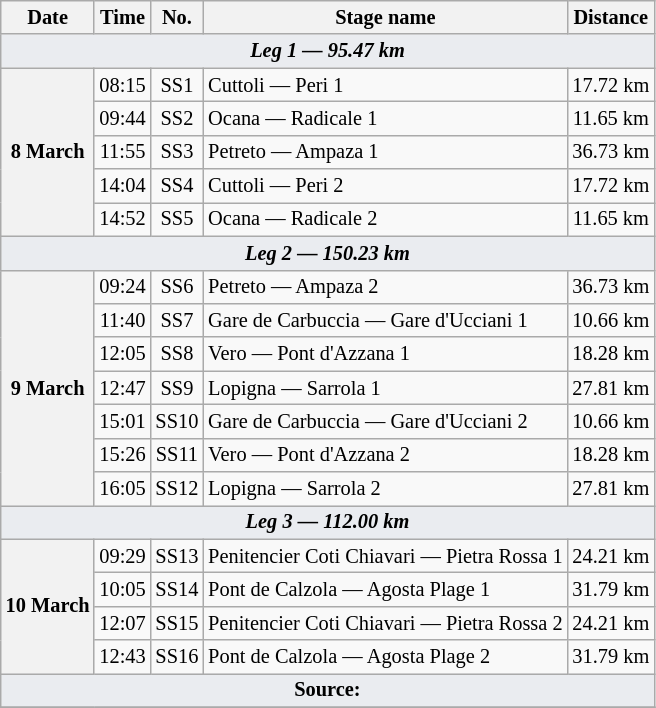<table class="wikitable" style="font-size: 85%;">
<tr>
<th>Date</th>
<th>Time</th>
<th>No.</th>
<th>Stage name</th>
<th>Distance</th>
</tr>
<tr>
<td style="background-color:#EAECF0; text-align:center" colspan="5"><strong><em>Leg 1 — 95.47 km</em></strong></td>
</tr>
<tr>
<th rowspan="5">8 March</th>
<td align="center">08:15</td>
<td align="center">SS1</td>
<td>Cuttoli — Peri 1</td>
<td align="center">17.72 km</td>
</tr>
<tr>
<td align="center">09:44</td>
<td align="center">SS2</td>
<td>Ocana — Radicale 1</td>
<td align="center">11.65 km</td>
</tr>
<tr>
<td align="center">11:55</td>
<td align="center">SS3</td>
<td>Petreto — Ampaza 1</td>
<td align="center">36.73 km</td>
</tr>
<tr>
<td align="center">14:04</td>
<td align="center">SS4</td>
<td>Cuttoli — Peri 2</td>
<td align="center">17.72 km</td>
</tr>
<tr>
<td align="center">14:52</td>
<td align="center">SS5</td>
<td>Ocana — Radicale 2</td>
<td align="center">11.65 km</td>
</tr>
<tr>
<td style="background-color:#EAECF0; text-align:center" colspan="5"><strong><em>Leg 2 — 150.23 km</em></strong></td>
</tr>
<tr>
<th rowspan="7">9 March</th>
<td align="center">09:24</td>
<td align="center">SS6</td>
<td>Petreto — Ampaza 2</td>
<td align="center">36.73 km</td>
</tr>
<tr>
<td align="center">11:40</td>
<td align="center">SS7</td>
<td>Gare de Carbuccia — Gare d'Ucciani 1</td>
<td align="center">10.66 km</td>
</tr>
<tr>
<td align="center">12:05</td>
<td align="center">SS8</td>
<td>Vero — Pont d'Azzana 1</td>
<td align="center">18.28 km</td>
</tr>
<tr>
<td align="center">12:47</td>
<td align="center">SS9</td>
<td>Lopigna — Sarrola 1</td>
<td align="center">27.81 km</td>
</tr>
<tr>
<td align="center">15:01</td>
<td align="center">SS10</td>
<td>Gare de Carbuccia — Gare d'Ucciani 2</td>
<td align="center">10.66 km</td>
</tr>
<tr>
<td align="center">15:26</td>
<td align="center">SS11</td>
<td>Vero — Pont d'Azzana 2</td>
<td align="center">18.28 km</td>
</tr>
<tr>
<td align="center">16:05</td>
<td align="center">SS12</td>
<td>Lopigna — Sarrola 2</td>
<td align="center">27.81 km</td>
</tr>
<tr>
<td style="background-color:#EAECF0; text-align:center" colspan="5"><strong><em>Leg 3 — 112.00 km</em></strong></td>
</tr>
<tr>
<th rowspan="4">10 March</th>
<td align="center">09:29</td>
<td align="center">SS13</td>
<td>Penitencier Coti Chiavari — Pietra Rossa 1</td>
<td align="center">24.21 km</td>
</tr>
<tr>
<td align="center">10:05</td>
<td align="center">SS14</td>
<td>Pont de Calzola — Agosta Plage 1</td>
<td align="center">31.79 km</td>
</tr>
<tr>
<td align="center">12:07</td>
<td align="center">SS15</td>
<td>Penitencier Coti Chiavari — Pietra Rossa 2</td>
<td align="center">24.21 km</td>
</tr>
<tr>
<td align="center">12:43</td>
<td align="center">SS16</td>
<td>Pont de Calzola — Agosta Plage 2</td>
<td align="center">31.79 km</td>
</tr>
<tr>
<td style="background-color:#EAECF0; text-align:center" colspan="5"><strong>Source:</strong></td>
</tr>
<tr>
</tr>
</table>
